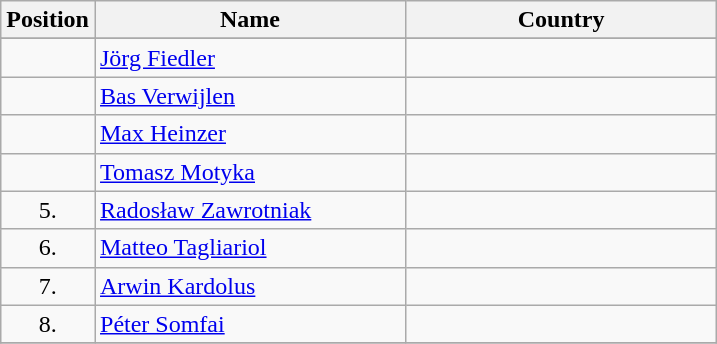<table class="wikitable">
<tr>
<th width="20">Position</th>
<th width="200">Name</th>
<th width="200">Country</th>
</tr>
<tr>
</tr>
<tr>
<td align="center"></td>
<td><a href='#'>Jörg Fiedler</a></td>
<td></td>
</tr>
<tr>
<td align="center"></td>
<td><a href='#'>Bas Verwijlen</a></td>
<td></td>
</tr>
<tr>
<td align="center"></td>
<td><a href='#'>Max Heinzer</a></td>
<td></td>
</tr>
<tr>
<td align="center"></td>
<td><a href='#'>Tomasz Motyka</a></td>
<td></td>
</tr>
<tr>
<td align="center">5.</td>
<td><a href='#'>Radosław Zawrotniak</a></td>
<td></td>
</tr>
<tr>
<td align="center">6.</td>
<td><a href='#'>Matteo Tagliariol</a></td>
<td></td>
</tr>
<tr>
<td align="center">7.</td>
<td><a href='#'>Arwin Kardolus</a></td>
<td></td>
</tr>
<tr>
<td align="center">8.</td>
<td><a href='#'>Péter Somfai</a></td>
<td></td>
</tr>
<tr>
</tr>
</table>
